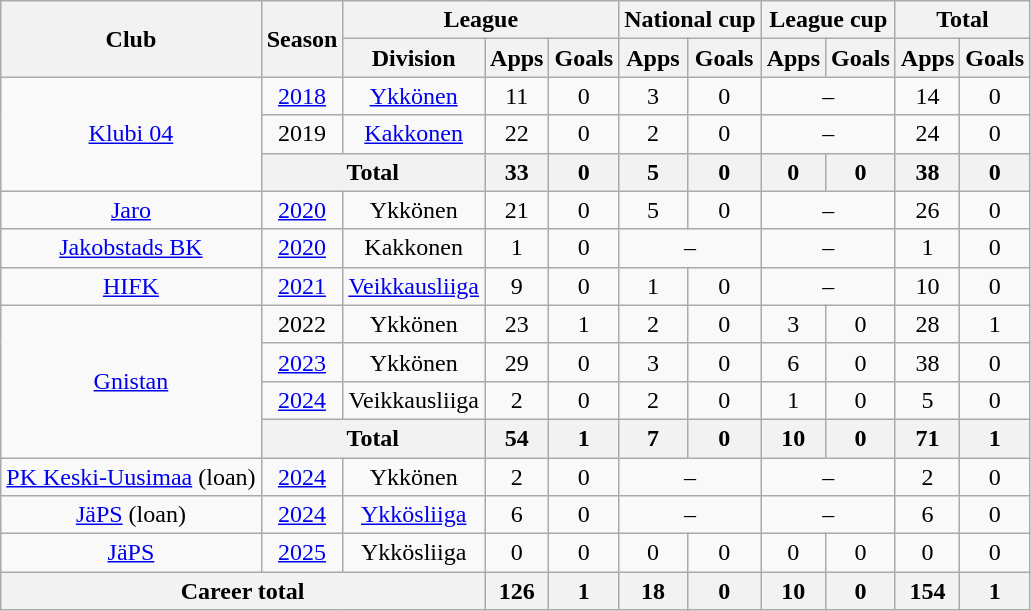<table class="wikitable" style="text-align:center">
<tr>
<th rowspan="2">Club</th>
<th rowspan="2">Season</th>
<th colspan="3">League</th>
<th colspan="2">National cup</th>
<th colspan="2">League cup</th>
<th colspan="2">Total</th>
</tr>
<tr>
<th>Division</th>
<th>Apps</th>
<th>Goals</th>
<th>Apps</th>
<th>Goals</th>
<th>Apps</th>
<th>Goals</th>
<th>Apps</th>
<th>Goals</th>
</tr>
<tr>
<td rowspan=3><a href='#'>Klubi 04</a></td>
<td><a href='#'>2018</a></td>
<td><a href='#'>Ykkönen</a></td>
<td>11</td>
<td>0</td>
<td>3</td>
<td>0</td>
<td colspan=2>–</td>
<td>14</td>
<td>0</td>
</tr>
<tr>
<td>2019</td>
<td><a href='#'>Kakkonen</a></td>
<td>22</td>
<td>0</td>
<td>2</td>
<td>0</td>
<td colspan=2>–</td>
<td>24</td>
<td>0</td>
</tr>
<tr>
<th colspan=2>Total</th>
<th>33</th>
<th>0</th>
<th>5</th>
<th>0</th>
<th>0</th>
<th>0</th>
<th>38</th>
<th>0</th>
</tr>
<tr>
<td><a href='#'>Jaro</a></td>
<td><a href='#'>2020</a></td>
<td>Ykkönen</td>
<td>21</td>
<td>0</td>
<td>5</td>
<td>0</td>
<td colspan=2>–</td>
<td>26</td>
<td>0</td>
</tr>
<tr>
<td><a href='#'>Jakobstads BK</a></td>
<td><a href='#'>2020</a></td>
<td>Kakkonen</td>
<td>1</td>
<td>0</td>
<td colspan=2>–</td>
<td colspan=2>–</td>
<td>1</td>
<td>0</td>
</tr>
<tr>
<td><a href='#'>HIFK</a></td>
<td><a href='#'>2021</a></td>
<td><a href='#'>Veikkausliiga</a></td>
<td>9</td>
<td>0</td>
<td>1</td>
<td>0</td>
<td colspan=2>–</td>
<td>10</td>
<td>0</td>
</tr>
<tr>
<td rowspan=4><a href='#'>Gnistan</a></td>
<td>2022</td>
<td>Ykkönen</td>
<td>23</td>
<td>1</td>
<td>2</td>
<td>0</td>
<td>3</td>
<td>0</td>
<td>28</td>
<td>1</td>
</tr>
<tr>
<td><a href='#'>2023</a></td>
<td>Ykkönen</td>
<td>29</td>
<td>0</td>
<td>3</td>
<td>0</td>
<td>6</td>
<td>0</td>
<td>38</td>
<td>0</td>
</tr>
<tr>
<td><a href='#'>2024</a></td>
<td>Veikkausliiga</td>
<td>2</td>
<td>0</td>
<td>2</td>
<td>0</td>
<td>1</td>
<td>0</td>
<td>5</td>
<td>0</td>
</tr>
<tr>
<th colspan=2>Total</th>
<th>54</th>
<th>1</th>
<th>7</th>
<th>0</th>
<th>10</th>
<th>0</th>
<th>71</th>
<th>1</th>
</tr>
<tr>
<td><a href='#'>PK Keski-Uusimaa</a> (loan)</td>
<td><a href='#'>2024</a></td>
<td>Ykkönen</td>
<td>2</td>
<td>0</td>
<td colspan=2>–</td>
<td colspan=2>–</td>
<td>2</td>
<td>0</td>
</tr>
<tr>
<td><a href='#'>JäPS</a> (loan)</td>
<td><a href='#'>2024</a></td>
<td><a href='#'>Ykkösliiga</a></td>
<td>6</td>
<td>0</td>
<td colspan=2>–</td>
<td colspan=2>–</td>
<td>6</td>
<td>0</td>
</tr>
<tr>
<td><a href='#'>JäPS</a></td>
<td><a href='#'>2025</a></td>
<td>Ykkösliiga</td>
<td>0</td>
<td>0</td>
<td>0</td>
<td>0</td>
<td>0</td>
<td>0</td>
<td>0</td>
<td>0</td>
</tr>
<tr>
<th colspan="3">Career total</th>
<th>126</th>
<th>1</th>
<th>18</th>
<th>0</th>
<th>10</th>
<th>0</th>
<th>154</th>
<th>1</th>
</tr>
</table>
